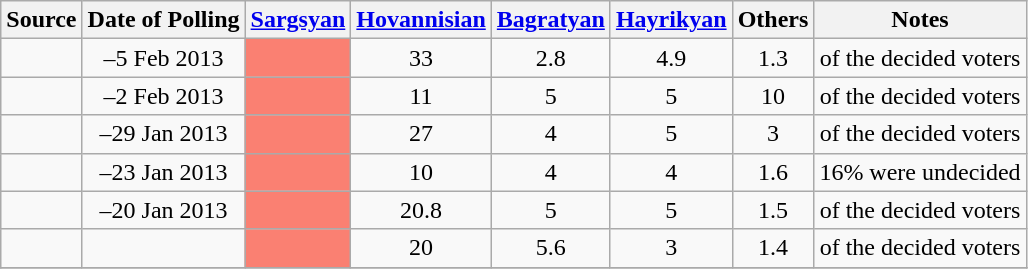<table class="wikitable sortable" style=text-align:center>
<tr>
<th>Source</th>
<th>Date of Polling</th>
<th><a href='#'>Sargsyan</a></th>
<th><a href='#'>Hovannisian</a></th>
<th><a href='#'>Bagratyan</a></th>
<th><a href='#'>Hayrikyan</a></th>
<th>Others</th>
<th>Notes</th>
</tr>
<tr>
<td></td>
<td>–5 Feb 2013</td>
<td style=background:#FA8072;></td>
<td>33</td>
<td>2.8</td>
<td>4.9</td>
<td>1.3</td>
<td>of the decided voters</td>
</tr>
<tr>
<td></td>
<td>–2 Feb 2013</td>
<td style=background:#FA8072;></td>
<td>11</td>
<td>5</td>
<td>5</td>
<td>10</td>
<td>of the decided voters</td>
</tr>
<tr>
<td></td>
<td>–29 Jan 2013</td>
<td style=background:#FA8072;></td>
<td>27</td>
<td>4</td>
<td>5</td>
<td>3</td>
<td>of the decided voters</td>
</tr>
<tr>
<td></td>
<td>–23 Jan 2013</td>
<td style=background:#FA8072;></td>
<td>10</td>
<td>4</td>
<td>4</td>
<td>1.6</td>
<td>16% were undecided</td>
</tr>
<tr>
<td></td>
<td>–20 Jan 2013</td>
<td style=background:#FA8072;></td>
<td>20.8</td>
<td>5</td>
<td>5</td>
<td>1.5</td>
<td>of the decided voters</td>
</tr>
<tr>
<td></td>
<td></td>
<td style=background:#FA8072;></td>
<td>20</td>
<td>5.6</td>
<td>3</td>
<td>1.4</td>
<td>of the decided voters</td>
</tr>
<tr>
</tr>
</table>
